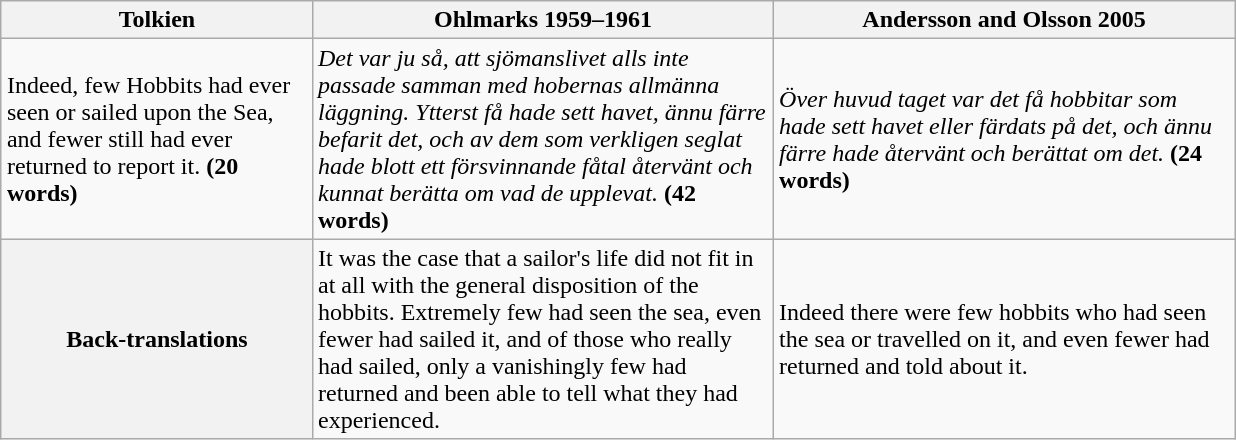<table class="wikitable" style="margin: 1em auto;">
<tr>
<th style="width: 200px;">Tolkien</th>
<th style="width: 300px;">Ohlmarks 1959–1961</th>
<th style="width: 300px;">Andersson and Olsson 2005</th>
</tr>
<tr>
<td>Indeed, few Hobbits had ever seen or sailed upon the Sea, and fewer still had ever returned to report it. <strong>(20 words)</strong><br></td>
<td><em>Det var ju så, att sjömanslivet alls inte passade samman med hobernas allmänna läggning. Ytterst få hade sett havet, ännu färre befarit det, och av dem som verkligen seglat hade blott ett försvinnande fåtal återvänt och kunnat berätta om vad de upplevat.</em> <strong>(42 words)</strong></td>
<td><em>Över huvud taget var det få hobbitar som hade sett havet eller färdats på det, och ännu färre hade återvänt och berättat om det.</em> <strong>(24 words)</strong><br></td>
</tr>
<tr>
<th>Back-translations</th>
<td>It was the case that a sailor's life did not fit in at all with the general disposition of the hobbits. Extremely few had seen the sea, even fewer had sailed it, and of those who really had sailed, only a vanishingly few had returned and been able to tell what they had experienced.</td>
<td>Indeed there were few hobbits who had seen the sea or travelled on it, and even fewer had returned and told about it.<br></td>
</tr>
</table>
